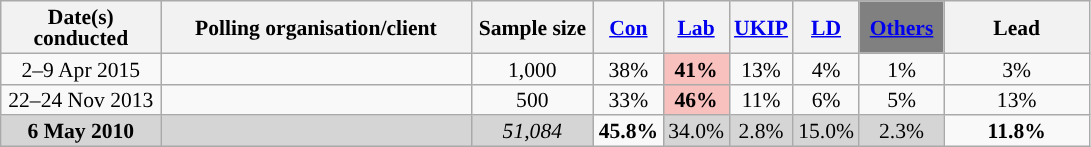<table class="wikitable sortable" style="text-align:center;font-size:90%;line-height:14px">
<tr>
<th ! style="width:100px;">Date(s)<br>conducted</th>
<th style="width:200px;">Polling organisation/client</th>
<th class="unsortable" style="width:75px;">Sample size</th>
<th class="unsortable" style="background:"><a href='#'><span>Con</span></a></th>
<th class="unsortable" style="background:"><a href='#'><span>Lab</span></a></th>
<th class="unsortable" style="background:"><a href='#'><span>UKIP</span></a></th>
<th class="unsortable" style="background:"><a href='#'><span>LD</span></a></th>
<th class="unsortable" style="background:gray; width:50px;"><a href='#'><span>Others</span></a></th>
<th class="unsortable" style="width:90px;">Lead</th>
</tr>
<tr>
<td>2–9 Apr 2015</td>
<td></td>
<td>1,000</td>
<td>38%</td>
<td style="background:#F8C1BE"><strong>41%</strong></td>
<td>13%</td>
<td>4%</td>
<td>1%</td>
<td style="background:">3%</td>
</tr>
<tr>
<td>22–24 Nov 2013</td>
<td></td>
<td>500</td>
<td>33%</td>
<td style="background:#F8C1BE"><strong>46%</strong></td>
<td>11%</td>
<td>6%</td>
<td>5%</td>
<td style="background:">13%</td>
</tr>
<tr>
<td style="background:#D5D5D5"><strong>6 May 2010</strong></td>
<td style="background:#D5D5D5"></td>
<td style="background:#D5D5D5"><em>51,084</em></td>
<td style="background:"><strong>45.8%</strong></td>
<td style="background:#D5D5D5">34.0%</td>
<td style="background:#D5D5D5">2.8%</td>
<td style="background:#D5D5D5">15.0%</td>
<td style="background:#D5D5D5">2.3%</td>
<td style="background:"><strong>11.8% </strong></td>
</tr>
</table>
